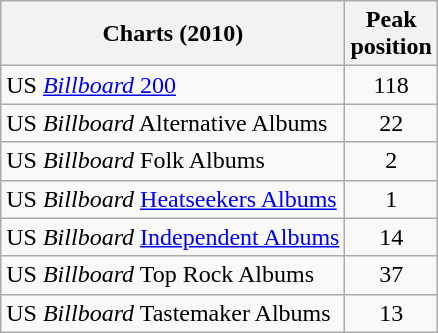<table class="wikitable">
<tr>
<th>Charts (2010)</th>
<th>Peak<br>position</th>
</tr>
<tr>
<td>US <a href='#'><em>Billboard</em> 200</a></td>
<td align="center">118</td>
</tr>
<tr>
<td>US <em>Billboard</em>  Alternative Albums</td>
<td align="center">22</td>
</tr>
<tr>
<td>US <em>Billboard</em> Folk Albums</td>
<td align="center">2</td>
</tr>
<tr>
<td>US <em>Billboard</em> <a href='#'>Heatseekers Albums</a></td>
<td align="center">1</td>
</tr>
<tr>
<td>US <em>Billboard</em> <a href='#'>Independent Albums</a></td>
<td align="center">14</td>
</tr>
<tr>
<td>US <em>Billboard</em> Top Rock Albums</td>
<td align="center">37</td>
</tr>
<tr>
<td>US <em>Billboard</em> Tastemaker Albums</td>
<td align="center">13</td>
</tr>
</table>
